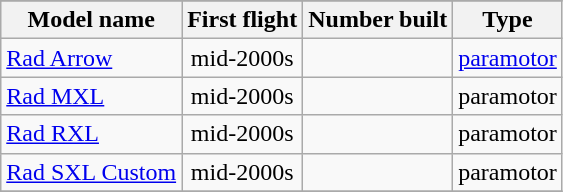<table class="wikitable" align=center>
<tr>
</tr>
<tr style="background:#efefef;">
<th>Model name</th>
<th>First flight</th>
<th>Number built</th>
<th>Type</th>
</tr>
<tr>
<td align=left><a href='#'>Rad Arrow</a></td>
<td align=center>mid-2000s</td>
<td align=center></td>
<td align=left><a href='#'>paramotor</a></td>
</tr>
<tr>
<td align=left><a href='#'>Rad MXL</a></td>
<td align=center>mid-2000s</td>
<td align=center></td>
<td align=left>paramotor</td>
</tr>
<tr>
<td align=left><a href='#'>Rad RXL</a></td>
<td align=center>mid-2000s</td>
<td align=center></td>
<td align=left>paramotor</td>
</tr>
<tr>
<td align=left><a href='#'>Rad SXL Custom</a></td>
<td align=center>mid-2000s</td>
<td align=center></td>
<td align=left>paramotor</td>
</tr>
<tr>
</tr>
</table>
